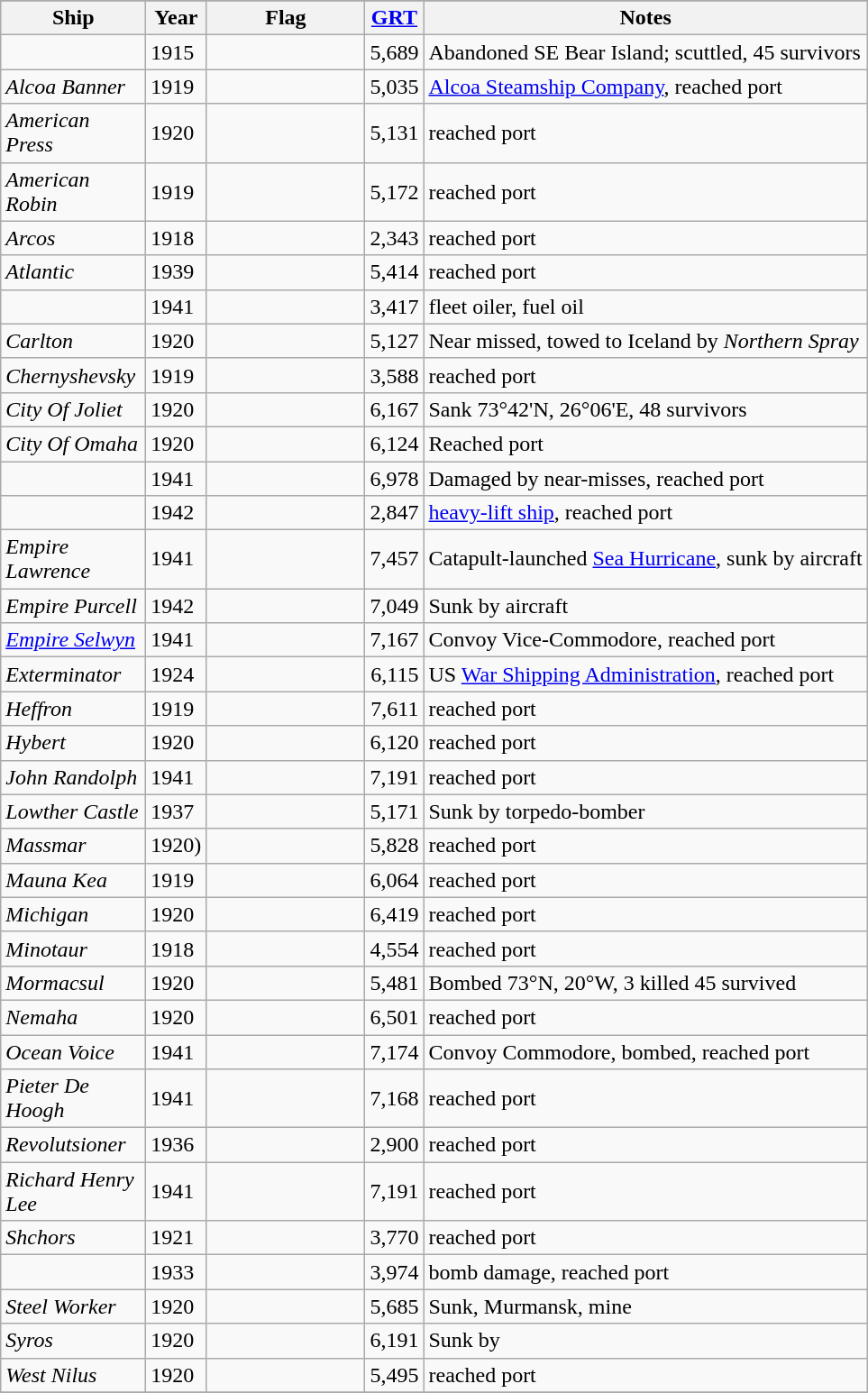<table class="wikitable sortable">
<tr>
</tr>
<tr>
<th scope="col" width="100px">Ship</th>
<th scope="col" width="30px">Year</th>
<th scope="col" width="110px">Flag</th>
<th scope="col" width="30px"><a href='#'>GRT</a></th>
<th>Notes</th>
</tr>
<tr>
<td align="left"></td>
<td align="left">1915</td>
<td align="left"></td>
<td align="right">5,689</td>
<td align="left">Abandoned SE Bear Island; scuttled, 45 survivors</td>
</tr>
<tr>
<td align="left"><em>Alcoa Banner</em></td>
<td align="left">1919</td>
<td align="left"></td>
<td align="right">5,035</td>
<td align="left"><a href='#'>Alcoa Steamship Company</a>, reached port</td>
</tr>
<tr>
<td align="left"><em>American Press</em></td>
<td align="left">1920</td>
<td align="left"></td>
<td align="right">5,131</td>
<td align="left">reached port</td>
</tr>
<tr>
<td align="left"><em>American Robin</em></td>
<td align="left">1919</td>
<td align="left"></td>
<td align="right">5,172</td>
<td align="left">reached port</td>
</tr>
<tr>
<td align="left"><em>Arcos</em></td>
<td align="left">1918</td>
<td align="left"></td>
<td align="right">2,343</td>
<td align="left">reached port</td>
</tr>
<tr>
<td align="left"><em>Atlantic</em></td>
<td align="left">1939</td>
<td align="left"></td>
<td align="right">5,414</td>
<td align="left">reached port</td>
</tr>
<tr>
<td align="left"></td>
<td align="left">1941</td>
<td align="left"></td>
<td align="right">3,417</td>
<td align="left"> fleet oiler,  fuel oil</td>
</tr>
<tr>
<td align="left"><em>Carlton</em></td>
<td align="left">1920</td>
<td align="left"></td>
<td align="right">5,127</td>
<td align="left">Near missed, towed to Iceland by <em>Northern Spray</em></td>
</tr>
<tr>
<td align="left"><em>Chernyshevsky</em></td>
<td align="left">1919</td>
<td align="left"></td>
<td align="right">3,588</td>
<td align="left">reached port</td>
</tr>
<tr>
<td align="left"><em>City Of Joliet</em></td>
<td align="left">1920</td>
<td align="left"></td>
<td align="right">6,167</td>
<td align="left">Sank 73°42'N, 26°06'E, 48 survivors</td>
</tr>
<tr>
<td align="left"><em>City Of Omaha</em></td>
<td align="left">1920</td>
<td align="left"></td>
<td align="right">6,124</td>
<td align="left">Reached port</td>
</tr>
<tr>
<td align="left"></td>
<td align="left">1941</td>
<td align="left"></td>
<td align="right">6,978</td>
<td align="left">Damaged by near-misses, reached port</td>
</tr>
<tr>
<td align="left"></td>
<td align="left">1942</td>
<td align="left"></td>
<td align="right">2,847</td>
<td align="left"><a href='#'>heavy-lift ship</a>, reached port</td>
</tr>
<tr>
<td align="left"><em>Empire Lawrence</em></td>
<td align="left">1941</td>
<td align="left"></td>
<td align="right">7,457</td>
<td align="left">Catapult-launched <a href='#'>Sea Hurricane</a>, sunk by aircraft</td>
</tr>
<tr>
<td align="left"><em>Empire Purcell</em></td>
<td align="left">1942</td>
<td align="left"></td>
<td align="right">7,049</td>
<td align="left">Sunk by aircraft</td>
</tr>
<tr>
<td align="left"><em><a href='#'>Empire Selwyn</a></em></td>
<td align="left">1941</td>
<td align="left"></td>
<td align="right">7,167</td>
<td align="left">Convoy Vice-Commodore, reached port</td>
</tr>
<tr>
<td align="left"><em>Exterminator</em></td>
<td align="left">1924</td>
<td align="left"></td>
<td align="right">6,115</td>
<td align="left">US <a href='#'>War Shipping Administration</a>, reached port</td>
</tr>
<tr>
<td align="left"><em>Heffron</em></td>
<td align="left">1919</td>
<td align="left"></td>
<td align="right">7,611</td>
<td align="left">reached port</td>
</tr>
<tr>
<td align="left"><em>Hybert</em></td>
<td align="left">1920</td>
<td align="left"></td>
<td align="right">6,120</td>
<td align="left">reached port</td>
</tr>
<tr>
<td align="left"><em>John Randolph</em></td>
<td align="left">1941</td>
<td align="left"></td>
<td align="right">7,191</td>
<td align="left">reached port</td>
</tr>
<tr>
<td align="left"><em>Lowther Castle</em></td>
<td align="left">1937</td>
<td align="left"></td>
<td align="right">5,171</td>
<td align="left">Sunk by torpedo-bomber</td>
</tr>
<tr>
<td align="left"><em>Massmar</em></td>
<td align="left">1920)</td>
<td align="left"></td>
<td align="right">5,828</td>
<td align="left">reached port</td>
</tr>
<tr>
<td align="left"><em>Mauna Kea</em></td>
<td align="left">1919</td>
<td align="left"></td>
<td align="right">6,064</td>
<td align="left">reached port</td>
</tr>
<tr>
<td align="left"><em>Michigan</em></td>
<td align="left">1920</td>
<td align="left"></td>
<td align="right">6,419</td>
<td align="left">reached port</td>
</tr>
<tr>
<td align="left"><em>Minotaur</em></td>
<td align="left">1918</td>
<td align="left"></td>
<td align="right">4,554</td>
<td align="left">reached port</td>
</tr>
<tr>
<td align="left"><em>Mormacsul</em></td>
<td align="left">1920</td>
<td align="left"></td>
<td align="right">5,481</td>
<td align="left">Bombed 73°N, 20°W, 3 killed 45 survived</td>
</tr>
<tr>
<td align="left"><em>Nemaha</em></td>
<td align="left">1920</td>
<td align="left"></td>
<td align="right">6,501</td>
<td align="left">reached port</td>
</tr>
<tr>
<td align="left"><em>Ocean Voice</em></td>
<td align="left">1941</td>
<td align="left"></td>
<td align="right">7,174</td>
<td align="left">Convoy Commodore, bombed, reached port</td>
</tr>
<tr>
<td align="left"><em>Pieter De Hoogh</em></td>
<td align="left">1941</td>
<td align="left"></td>
<td align="right">7,168</td>
<td align="left">reached port</td>
</tr>
<tr>
<td align="left"><em>Revolutsioner</em></td>
<td align="left">1936</td>
<td align="left"></td>
<td align="right">2,900</td>
<td align="left">reached port</td>
</tr>
<tr>
<td align="left"><em>Richard Henry Lee</em></td>
<td align="left">1941</td>
<td align="left"></td>
<td align="right">7,191</td>
<td align="left">reached port</td>
</tr>
<tr>
<td align="left"><em>Shchors</em></td>
<td align="left">1921</td>
<td align="left"></td>
<td align="right">3,770</td>
<td align="left">reached port</td>
</tr>
<tr>
<td align="left"></td>
<td align="left">1933</td>
<td align="left"></td>
<td align="right">3,974</td>
<td align="left">bomb damage, reached port</td>
</tr>
<tr>
<td align="left"><em>Steel Worker</em></td>
<td align="left">1920</td>
<td align="left"></td>
<td align="right">5,685</td>
<td align="left">Sunk, Murmansk, mine</td>
</tr>
<tr>
<td align="left"><em>Syros</em></td>
<td align="left">1920</td>
<td align="left"></td>
<td align="right">6,191</td>
<td align="left">Sunk by </td>
</tr>
<tr>
<td align="left"><em>West Nilus</em></td>
<td align="left">1920</td>
<td align="left"></td>
<td align="right">5,495</td>
<td align="left">reached port</td>
</tr>
<tr>
</tr>
</table>
